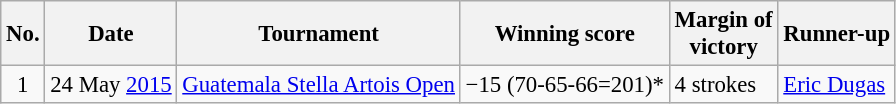<table class="wikitable" style="font-size:95%;">
<tr>
<th>No.</th>
<th>Date</th>
<th>Tournament</th>
<th>Winning score</th>
<th>Margin of<br>victory</th>
<th>Runner-up</th>
</tr>
<tr>
<td align=center>1</td>
<td align=right>24 May <a href='#'>2015</a></td>
<td><a href='#'>Guatemala Stella Artois Open</a></td>
<td>−15 (70-65-66=201)*</td>
<td>4 strokes</td>
<td> <a href='#'>Eric Dugas</a></td>
</tr>
</table>
